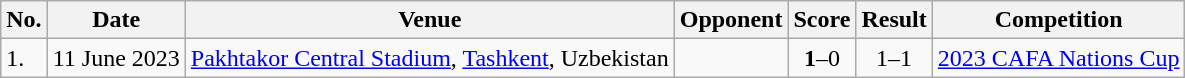<table class="wikitable">
<tr>
<th>No.</th>
<th>Date</th>
<th>Venue</th>
<th>Opponent</th>
<th>Score</th>
<th>Result</th>
<th>Competition</th>
</tr>
<tr>
<td>1.</td>
<td>11 June 2023</td>
<td><a href='#'>Pakhtakor Central Stadium</a>, <a href='#'>Tashkent</a>, Uzbekistan</td>
<td></td>
<td align=center><strong>1</strong>–0</td>
<td align=center>1–1</td>
<td><a href='#'>2023 CAFA Nations Cup</a></td>
</tr>
</table>
